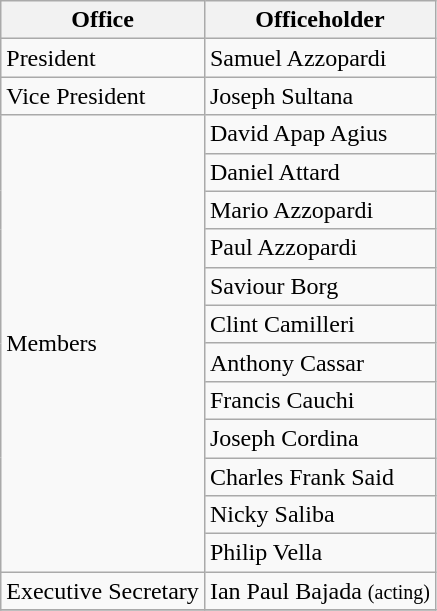<table class="wikitable">
<tr>
<th>Office</th>
<th>Officeholder</th>
</tr>
<tr>
<td rowspan="1">President</td>
<td>Samuel Azzopardi</td>
</tr>
<tr>
<td rowspan="1">Vice President</td>
<td>Joseph Sultana</td>
</tr>
<tr>
<td rowspan="12">Members</td>
<td>David Apap Agius</td>
</tr>
<tr>
<td>Daniel Attard</td>
</tr>
<tr>
<td>Mario Azzopardi</td>
</tr>
<tr>
<td>Paul Azzopardi</td>
</tr>
<tr>
<td>Saviour Borg</td>
</tr>
<tr>
<td>Clint Camilleri</td>
</tr>
<tr>
<td>Anthony Cassar</td>
</tr>
<tr>
<td>Francis Cauchi</td>
</tr>
<tr>
<td>Joseph Cordina</td>
</tr>
<tr>
<td>Charles Frank Said</td>
</tr>
<tr>
<td>Nicky Saliba</td>
</tr>
<tr>
<td>Philip Vella</td>
</tr>
<tr>
<td rowspan="1">Executive Secretary</td>
<td>Ian Paul Bajada <small>(acting)</small></td>
</tr>
<tr>
</tr>
</table>
